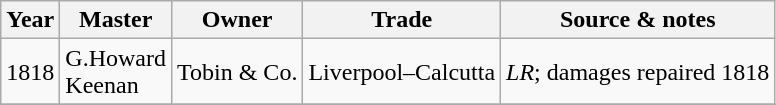<table class=" wikitable">
<tr>
<th>Year</th>
<th>Master</th>
<th>Owner</th>
<th>Trade</th>
<th>Source & notes</th>
</tr>
<tr>
<td>1818</td>
<td>G.Howard<br>Keenan</td>
<td>Tobin & Co.</td>
<td>Liverpool–Calcutta</td>
<td><em>LR</em>; damages repaired 1818</td>
</tr>
<tr>
</tr>
</table>
